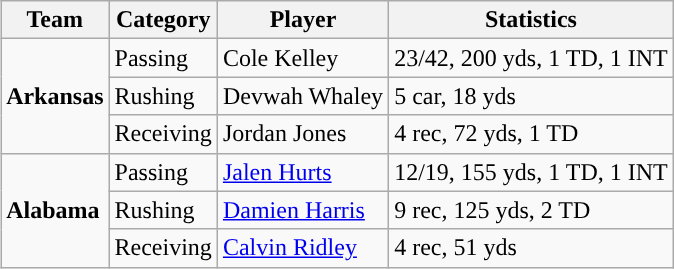<table class="wikitable" style="float: right;">
<tr>
<th>Team</th>
<th>Category</th>
<th>Player</th>
<th>Statistics</th>
</tr>
<tr>
<td rowspan=3><strong>Arkansas</strong></td>
<td>Passing</td>
<td>Cole Kelley</td>
<td>23/42, 200 yds, 1 TD, 1 INT</td>
</tr>
<tr>
<td>Rushing</td>
<td>Devwah Whaley</td>
<td>5 car, 18 yds</td>
</tr>
<tr>
<td>Receiving</td>
<td>Jordan Jones</td>
<td>4 rec, 72 yds, 1 TD</td>
</tr>
<tr>
<td rowspan=3><strong>Alabama</strong></td>
<td>Passing</td>
<td><a href='#'>Jalen Hurts</a></td>
<td>12/19, 155 yds, 1 TD, 1 INT</td>
</tr>
<tr>
<td>Rushing</td>
<td><a href='#'>Damien Harris</a></td>
<td>9 rec, 125 yds, 2 TD</td>
</tr>
<tr>
<td>Receiving</td>
<td><a href='#'>Calvin Ridley</a></td>
<td>4 rec, 51 yds</td>
</tr>
</table>
